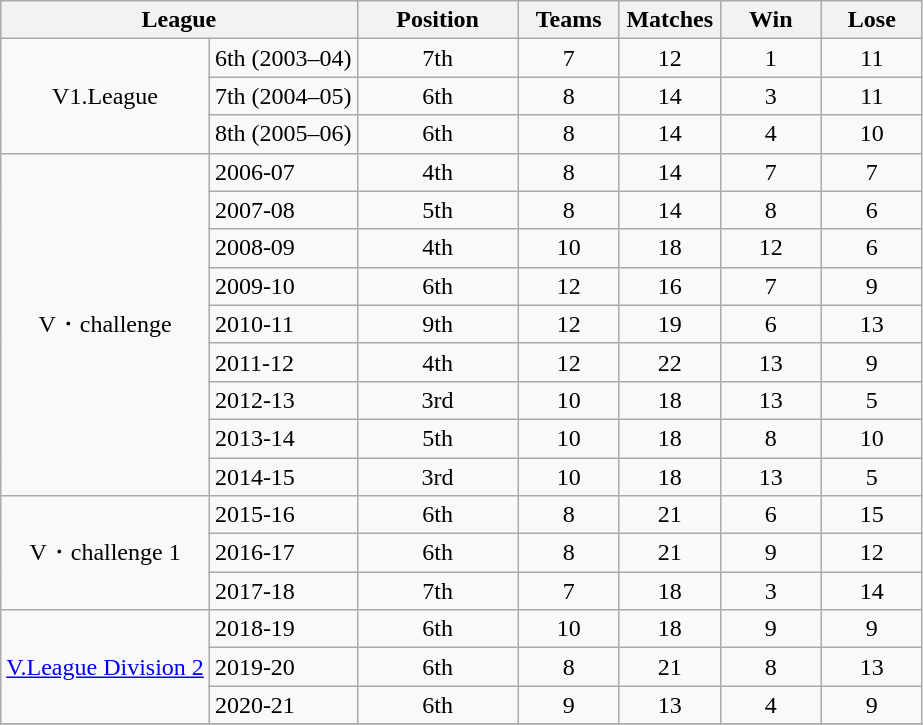<table class="wikitable" border="1">
<tr>
<th width=200 colspan=2>League</th>
<th width=100>Position</th>
<th width=60 align=center>Teams</th>
<th width=60>Matches</th>
<th width=60>Win</th>
<th width=60>Lose</th>
</tr>
<tr>
<td align=center rowspan=3>V1.League</td>
<td>6th (2003–04)</td>
<td align=center>7th</td>
<td align=center>7</td>
<td align=center>12</td>
<td align=center>1</td>
<td align=center>11</td>
</tr>
<tr>
<td>7th (2004–05)</td>
<td align=center>6th</td>
<td align=center>8</td>
<td align=center>14</td>
<td align=center>3</td>
<td align=center>11</td>
</tr>
<tr>
<td>8th (2005–06)</td>
<td align=center>6th</td>
<td align=center>8</td>
<td align=center>14</td>
<td align=center>4</td>
<td align=center>10</td>
</tr>
<tr>
<td align=center rowspan=9>V・challenge</td>
<td>2006-07</td>
<td align=center>4th</td>
<td align=center>8</td>
<td align=center>14</td>
<td align=center>7</td>
<td align=center>7</td>
</tr>
<tr>
<td>2007-08</td>
<td align=center>5th</td>
<td align=center>8</td>
<td align=center>14</td>
<td align=center>8</td>
<td align=center>6</td>
</tr>
<tr>
<td>2008-09</td>
<td align=center>4th</td>
<td align=center>10</td>
<td align=center>18</td>
<td align=center>12</td>
<td align=center>6</td>
</tr>
<tr>
<td>2009-10</td>
<td align=center>6th</td>
<td align=center>12</td>
<td align=center>16</td>
<td align=center>7</td>
<td align=center>9</td>
</tr>
<tr>
<td>2010-11</td>
<td align=center>9th</td>
<td align=center>12</td>
<td align=center>19</td>
<td align=center>6</td>
<td align=center>13</td>
</tr>
<tr>
<td>2011-12</td>
<td align=center>4th</td>
<td align=center>12</td>
<td align=center>22</td>
<td align=center>13</td>
<td align=center>9</td>
</tr>
<tr>
<td>2012-13</td>
<td align=center>3rd</td>
<td align=center>10</td>
<td align=center>18</td>
<td align=center>13</td>
<td align=center>5</td>
</tr>
<tr>
<td>2013-14</td>
<td align=center>5th</td>
<td align=center>10</td>
<td align=center>18</td>
<td align=center>8</td>
<td align=center>10</td>
</tr>
<tr>
<td>2014-15</td>
<td align=center>3rd</td>
<td align=center>10</td>
<td align=center>18</td>
<td align=center>13</td>
<td align=center>5</td>
</tr>
<tr>
<td align=center rowspan=3>V・challenge 1</td>
<td>2015-16</td>
<td align=center>6th</td>
<td align=center>8</td>
<td align=center>21</td>
<td align=center>6</td>
<td align=center>15</td>
</tr>
<tr>
<td>2016-17</td>
<td align=center>6th</td>
<td align=center>8</td>
<td align=center>21</td>
<td align=center>9</td>
<td align=center>12</td>
</tr>
<tr>
<td>2017-18</td>
<td align=center>7th</td>
<td align=center>7</td>
<td align=center>18</td>
<td align=center>3</td>
<td align=center>14</td>
</tr>
<tr>
<td align=center rowspan=3><a href='#'>V.League Division 2</a></td>
<td>2018-19</td>
<td align=center>6th</td>
<td align=center>10</td>
<td align=center>18</td>
<td align=center>9</td>
<td align=center>9</td>
</tr>
<tr>
<td>2019-20</td>
<td align=center>6th</td>
<td align=center>8</td>
<td align=center>21</td>
<td align=center>8</td>
<td align=center>13</td>
</tr>
<tr>
<td>2020-21</td>
<td align=center>6th</td>
<td align=center>9</td>
<td align=center>13</td>
<td align=center>4</td>
<td align=center>9</td>
</tr>
<tr>
</tr>
</table>
